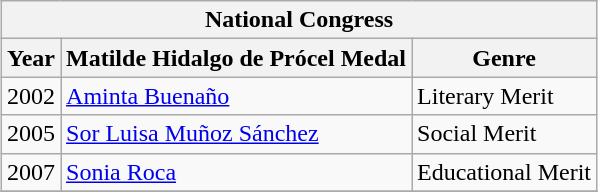<table class="wikitable" style="margin: auto;">
<tr>
<th colspan="3">National Congress</th>
</tr>
<tr>
<th>Year</th>
<th>Matilde Hidalgo de Prócel Medal</th>
<th>Genre</th>
</tr>
<tr>
<td>2002</td>
<td><a href='#'>Aminta Buenaño</a></td>
<td>Literary Merit</td>
</tr>
<tr>
<td>2005</td>
<td><a href='#'>Sor Luisa Muñoz Sánchez</a></td>
<td>Social Merit</td>
</tr>
<tr>
<td>2007</td>
<td><a href='#'>Sonia Roca</a></td>
<td>Educational Merit</td>
</tr>
<tr>
</tr>
</table>
